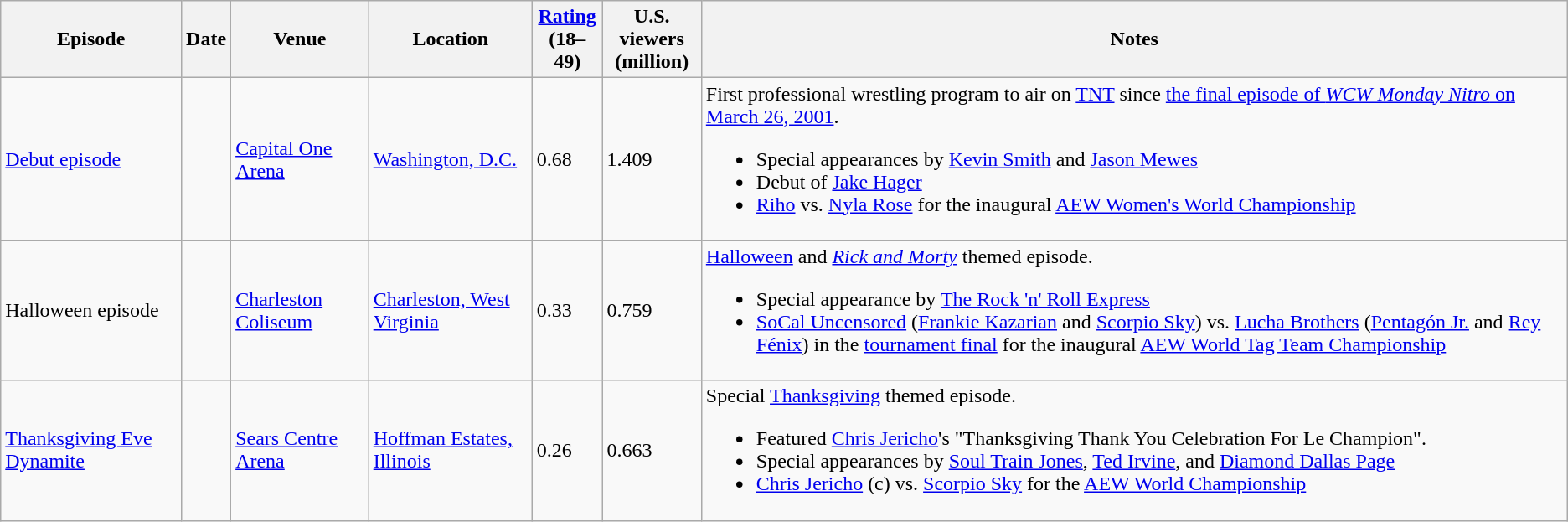<table class="wikitable plainrowheaders sortable">
<tr>
<th>Episode</th>
<th>Date</th>
<th>Venue</th>
<th>Location</th>
<th><a href='#'>Rating</a><br>(18–49)</th>
<th>U.S. viewers<br>(million)</th>
<th>Notes</th>
</tr>
<tr>
<td><a href='#'>Debut episode</a></td>
<td></td>
<td><a href='#'>Capital One Arena</a></td>
<td><a href='#'>Washington, D.C.</a></td>
<td>0.68</td>
<td>1.409</td>
<td>First professional wrestling program to air on <a href='#'>TNT</a> since <a href='#'>the final episode of <em>WCW Monday Nitro</em> on March 26, 2001</a>.<br><ul><li>Special appearances by <a href='#'>Kevin Smith</a> and <a href='#'>Jason Mewes</a></li><li>Debut of <a href='#'>Jake Hager</a></li><li><a href='#'>Riho</a> vs. <a href='#'>Nyla Rose</a> for the inaugural <a href='#'>AEW Women's World Championship</a></li></ul></td>
</tr>
<tr>
<td>Halloween episode</td>
<td></td>
<td><a href='#'>Charleston Coliseum</a></td>
<td><a href='#'>Charleston, West Virginia</a></td>
<td>0.33</td>
<td>0.759</td>
<td><a href='#'>Halloween</a> and <em><a href='#'>Rick and Morty</a></em> themed episode.<br><ul><li>Special appearance by <a href='#'>The Rock 'n' Roll Express</a></li><li><a href='#'>SoCal Uncensored</a> (<a href='#'>Frankie Kazarian</a> and <a href='#'>Scorpio Sky</a>) vs. <a href='#'>Lucha Brothers</a> (<a href='#'>Pentagón Jr.</a> and <a href='#'>Rey Fénix</a>) in the <a href='#'>tournament final</a> for the inaugural <a href='#'>AEW World Tag Team Championship</a></li></ul></td>
</tr>
<tr>
<td><a href='#'>Thanksgiving Eve Dynamite</a></td>
<td></td>
<td><a href='#'>Sears Centre Arena</a></td>
<td><a href='#'>Hoffman Estates, Illinois</a></td>
<td>0.26</td>
<td>0.663</td>
<td>Special <a href='#'>Thanksgiving</a> themed episode.<br><ul><li>Featured <a href='#'>Chris Jericho</a>'s "Thanksgiving Thank You Celebration For Le Champion".</li><li>Special appearances by <a href='#'>Soul Train Jones</a>, <a href='#'>Ted Irvine</a>, and <a href='#'>Diamond Dallas Page</a></li><li><a href='#'>Chris Jericho</a> (c) vs. <a href='#'>Scorpio Sky</a> for the <a href='#'>AEW World Championship</a></li></ul></td>
</tr>
</table>
